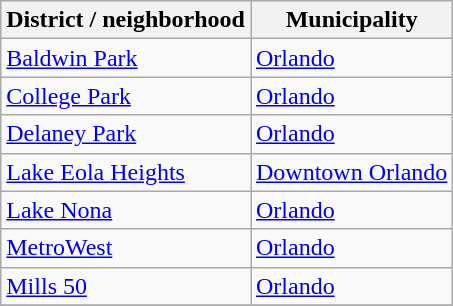<table class="wikitable sortable">
<tr>
<th>District / neighborhood</th>
<th>Municipality</th>
</tr>
<tr>
<td><a href='#'>Baldwin Park</a></td>
<td><a href='#'>Orlando</a></td>
</tr>
<tr>
<td><a href='#'>College Park</a></td>
<td><a href='#'>Orlando</a></td>
</tr>
<tr>
<td><a href='#'>Delaney Park</a></td>
<td><a href='#'>Orlando</a></td>
</tr>
<tr>
<td><a href='#'>Lake Eola Heights</a></td>
<td><a href='#'>Downtown Orlando</a></td>
</tr>
<tr>
<td><a href='#'>Lake Nona</a></td>
<td><a href='#'>Orlando</a></td>
</tr>
<tr>
<td><a href='#'>MetroWest</a></td>
<td><a href='#'>Orlando</a></td>
</tr>
<tr>
<td><a href='#'>Mills 50</a></td>
<td><a href='#'>Orlando</a></td>
</tr>
<tr>
</tr>
</table>
